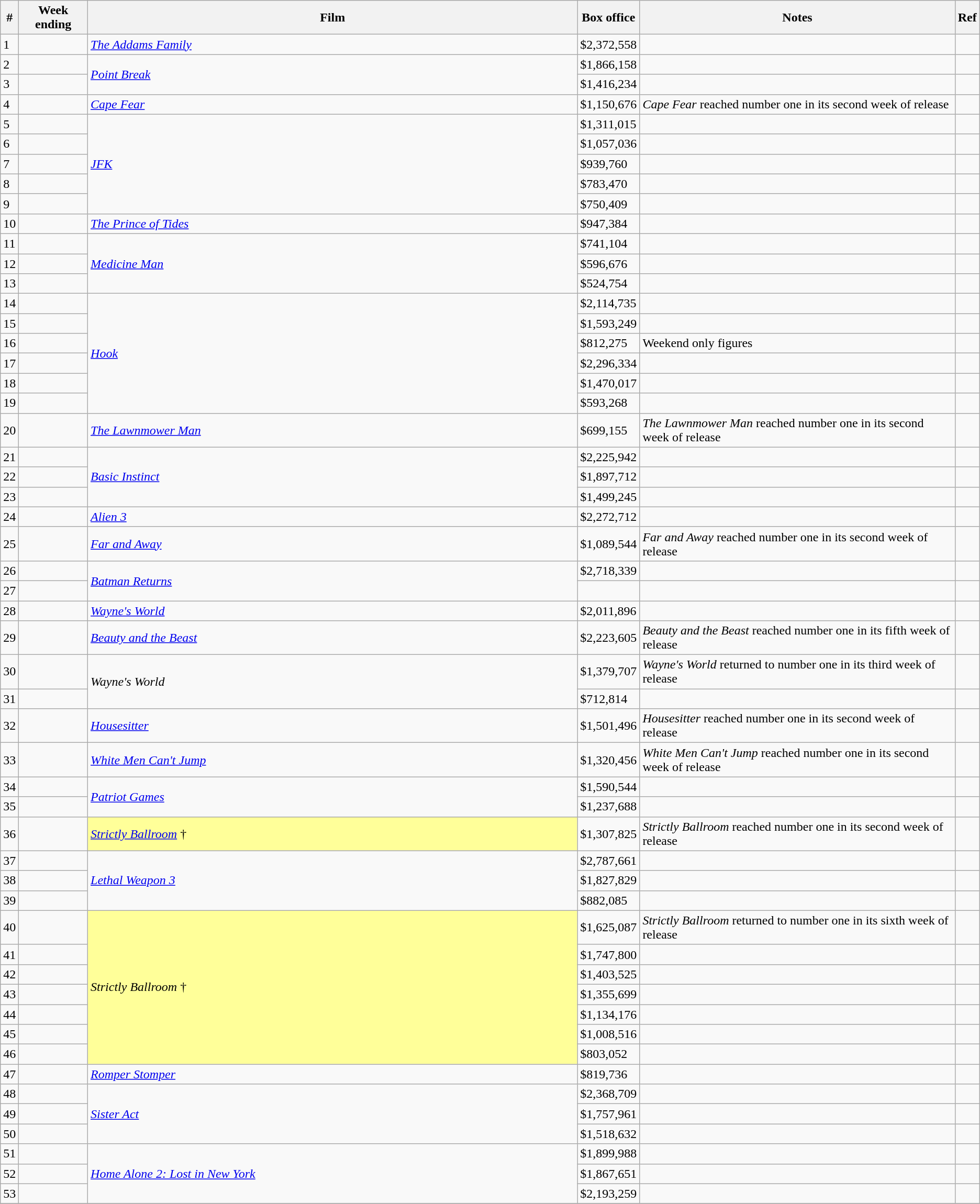<table class="wikitable sortable">
<tr>
<th abbr="Week">#</th>
<th abbr="Date">Week ending</th>
<th width="50%">Film</th>
<th abbr="Box Office">Box office</th>
<th>Notes</th>
<th>Ref</th>
</tr>
<tr>
<td>1</td>
<td></td>
<td><em><a href='#'>The Addams Family</a></em></td>
<td>$2,372,558</td>
<td></td>
<td></td>
</tr>
<tr>
<td>2</td>
<td></td>
<td rowspan="2"><em><a href='#'>Point Break</a></em></td>
<td>$1,866,158</td>
<td></td>
<td></td>
</tr>
<tr>
<td>3</td>
<td></td>
<td>$1,416,234</td>
<td></td>
<td></td>
</tr>
<tr>
<td>4</td>
<td></td>
<td><em><a href='#'>Cape Fear</a></em></td>
<td>$1,150,676</td>
<td><em>Cape Fear</em> reached number one in its second week of release</td>
<td></td>
</tr>
<tr>
<td>5</td>
<td></td>
<td rowspan="5"><em><a href='#'>JFK</a></em></td>
<td>$1,311,015</td>
<td></td>
<td></td>
</tr>
<tr>
<td>6</td>
<td></td>
<td>$1,057,036</td>
<td></td>
<td></td>
</tr>
<tr>
<td>7</td>
<td></td>
<td>$939,760</td>
<td></td>
<td></td>
</tr>
<tr>
<td>8</td>
<td></td>
<td>$783,470</td>
<td></td>
<td></td>
</tr>
<tr>
<td>9</td>
<td></td>
<td>$750,409</td>
<td></td>
<td></td>
</tr>
<tr>
<td>10</td>
<td></td>
<td><em><a href='#'>The Prince of Tides</a></em></td>
<td>$947,384</td>
<td></td>
<td></td>
</tr>
<tr>
<td>11</td>
<td></td>
<td rowspan="3"><em><a href='#'>Medicine Man</a></em></td>
<td>$741,104</td>
<td></td>
<td></td>
</tr>
<tr>
<td>12</td>
<td></td>
<td>$596,676</td>
<td></td>
<td></td>
</tr>
<tr>
<td>13</td>
<td></td>
<td>$524,754</td>
<td></td>
<td></td>
</tr>
<tr>
<td>14</td>
<td></td>
<td rowspan="6"><em><a href='#'>Hook</a></em></td>
<td>$2,114,735</td>
<td></td>
<td></td>
</tr>
<tr>
<td>15</td>
<td></td>
<td>$1,593,249</td>
<td></td>
<td></td>
</tr>
<tr>
<td>16</td>
<td></td>
<td>$812,275</td>
<td>Weekend only figures</td>
<td></td>
</tr>
<tr>
<td>17</td>
<td></td>
<td>$2,296,334</td>
<td></td>
<td></td>
</tr>
<tr>
<td>18</td>
<td></td>
<td>$1,470,017</td>
<td></td>
<td></td>
</tr>
<tr>
<td>19</td>
<td></td>
<td>$593,268</td>
<td></td>
<td></td>
</tr>
<tr>
<td>20</td>
<td></td>
<td><em><a href='#'>The Lawnmower Man</a></em></td>
<td>$699,155</td>
<td><em>The Lawnmower Man</em> reached number one in its second week of release</td>
<td></td>
</tr>
<tr>
<td>21</td>
<td></td>
<td rowspan="3"><em><a href='#'>Basic Instinct</a></em></td>
<td>$2,225,942</td>
<td></td>
<td></td>
</tr>
<tr>
<td>22</td>
<td></td>
<td>$1,897,712</td>
<td></td>
<td></td>
</tr>
<tr>
<td>23</td>
<td></td>
<td>$1,499,245</td>
<td></td>
<td></td>
</tr>
<tr>
<td>24</td>
<td></td>
<td><em><a href='#'>Alien 3</a></em></td>
<td>$2,272,712</td>
<td></td>
<td></td>
</tr>
<tr>
<td>25</td>
<td></td>
<td><em><a href='#'>Far and Away</a></em></td>
<td>$1,089,544</td>
<td><em>Far and Away</em> reached number one in its second week of release</td>
<td></td>
</tr>
<tr>
<td>26</td>
<td></td>
<td rowspan="2"><em><a href='#'>Batman Returns</a></em></td>
<td>$2,718,339</td>
<td></td>
<td></td>
</tr>
<tr>
<td>27</td>
<td></td>
<td></td>
<td></td>
<td></td>
</tr>
<tr>
<td>28</td>
<td></td>
<td><em><a href='#'>Wayne's World</a></em></td>
<td>$2,011,896</td>
<td></td>
<td></td>
</tr>
<tr>
<td>29</td>
<td></td>
<td><em><a href='#'>Beauty and the Beast</a></em></td>
<td>$2,223,605</td>
<td><em>Beauty and the Beast</em> reached number one in its fifth week of release</td>
<td></td>
</tr>
<tr>
<td>30</td>
<td></td>
<td rowspan="2"><em>Wayne's World</em></td>
<td>$1,379,707</td>
<td><em>Wayne's World</em> returned to number one in its third week of release</td>
<td></td>
</tr>
<tr>
<td>31</td>
<td></td>
<td>$712,814</td>
<td></td>
<td></td>
</tr>
<tr>
<td>32</td>
<td></td>
<td><em><a href='#'>Housesitter</a></em></td>
<td>$1,501,496</td>
<td><em>Housesitter</em> reached number one in its second week of release</td>
<td></td>
</tr>
<tr>
<td>33</td>
<td></td>
<td><em><a href='#'>White Men Can't Jump</a></em></td>
<td>$1,320,456</td>
<td><em>White Men Can't Jump</em> reached number one in its second week of release</td>
<td></td>
</tr>
<tr>
<td>34</td>
<td></td>
<td rowspan="2"><em><a href='#'>Patriot Games</a></em></td>
<td>$1,590,544</td>
<td></td>
<td></td>
</tr>
<tr>
<td>35</td>
<td></td>
<td>$1,237,688</td>
<td></td>
<td></td>
</tr>
<tr>
<td>36</td>
<td></td>
<td style="background-color:#FFFF99"><em><a href='#'>Strictly Ballroom</a></em> †</td>
<td>$1,307,825</td>
<td><em>Strictly Ballroom</em> reached number one in its second week of release</td>
<td></td>
</tr>
<tr>
<td>37</td>
<td></td>
<td rowspan="3"><em><a href='#'>Lethal Weapon 3</a></em></td>
<td>$2,787,661</td>
<td></td>
<td></td>
</tr>
<tr>
<td>38</td>
<td></td>
<td>$1,827,829</td>
<td></td>
<td></td>
</tr>
<tr>
<td>39</td>
<td></td>
<td>$882,085</td>
<td></td>
<td></td>
</tr>
<tr>
<td>40</td>
<td></td>
<td rowspan="7" style="background-color:#FFFF99"><em>Strictly Ballroom</em> †</td>
<td>$1,625,087</td>
<td><em>Strictly Ballroom</em> returned to number one in its sixth week of release</td>
<td></td>
</tr>
<tr>
<td>41</td>
<td></td>
<td>$1,747,800</td>
<td></td>
<td></td>
</tr>
<tr>
<td>42</td>
<td></td>
<td>$1,403,525</td>
<td></td>
<td></td>
</tr>
<tr>
<td>43</td>
<td></td>
<td>$1,355,699</td>
<td></td>
<td></td>
</tr>
<tr>
<td>44</td>
<td></td>
<td>$1,134,176</td>
<td></td>
<td></td>
</tr>
<tr>
<td>45</td>
<td></td>
<td>$1,008,516</td>
<td></td>
<td></td>
</tr>
<tr>
<td>46</td>
<td></td>
<td>$803,052</td>
<td></td>
<td></td>
</tr>
<tr>
<td>47</td>
<td></td>
<td><em><a href='#'>Romper Stomper</a></em></td>
<td>$819,736</td>
<td></td>
<td></td>
</tr>
<tr>
<td>48</td>
<td></td>
<td rowspan="3"><em><a href='#'>Sister Act</a></em></td>
<td>$2,368,709</td>
<td></td>
<td></td>
</tr>
<tr>
<td>49</td>
<td></td>
<td>$1,757,961</td>
<td></td>
<td></td>
</tr>
<tr>
<td>50</td>
<td></td>
<td>$1,518,632</td>
<td></td>
<td></td>
</tr>
<tr>
<td>51</td>
<td></td>
<td rowspan="3"><em><a href='#'>Home Alone 2: Lost in New York</a></em></td>
<td>$1,899,988</td>
<td></td>
<td></td>
</tr>
<tr>
<td>52</td>
<td></td>
<td>$1,867,651</td>
<td></td>
<td></td>
</tr>
<tr>
<td>53</td>
<td></td>
<td>$2,193,259</td>
<td></td>
<td></td>
</tr>
<tr>
</tr>
</table>
